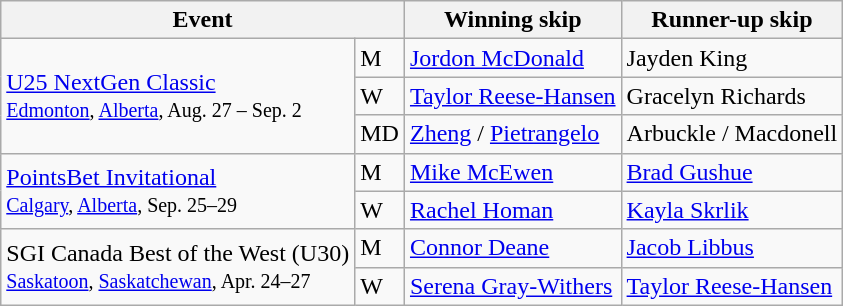<table class="wikitable">
<tr>
<th colspan="2">Event</th>
<th>Winning skip</th>
<th>Runner-up skip</th>
</tr>
<tr>
<td rowspan="3"><a href='#'>U25 NextGen Classic</a> <br> <small><a href='#'>Edmonton</a>, <a href='#'>Alberta</a>, Aug. 27 – Sep. 2</small></td>
<td>M</td>
<td> <a href='#'>Jordon McDonald</a></td>
<td> Jayden King</td>
</tr>
<tr>
<td>W</td>
<td> <a href='#'>Taylor Reese-Hansen</a></td>
<td> Gracelyn Richards</td>
</tr>
<tr>
<td>MD</td>
<td> <a href='#'>Zheng</a> / <a href='#'>Pietrangelo</a></td>
<td> Arbuckle / Macdonell</td>
</tr>
<tr>
<td rowspan="2"><a href='#'>PointsBet Invitational</a> <br> <small><a href='#'>Calgary</a>, <a href='#'>Alberta</a>, Sep. 25–29</small></td>
<td>M</td>
<td> <a href='#'>Mike McEwen</a></td>
<td> <a href='#'>Brad Gushue</a></td>
</tr>
<tr>
<td>W</td>
<td> <a href='#'>Rachel Homan</a></td>
<td> <a href='#'>Kayla Skrlik</a></td>
</tr>
<tr>
<td rowspan="2">SGI Canada Best of the West (U30) <br> <small><a href='#'>Saskatoon</a>, <a href='#'>Saskatchewan</a>, Apr. 24–27</small></td>
<td>M</td>
<td> <a href='#'>Connor Deane</a></td>
<td> <a href='#'>Jacob Libbus</a></td>
</tr>
<tr>
<td>W</td>
<td> <a href='#'>Serena Gray-Withers</a></td>
<td> <a href='#'>Taylor Reese-Hansen</a></td>
</tr>
</table>
